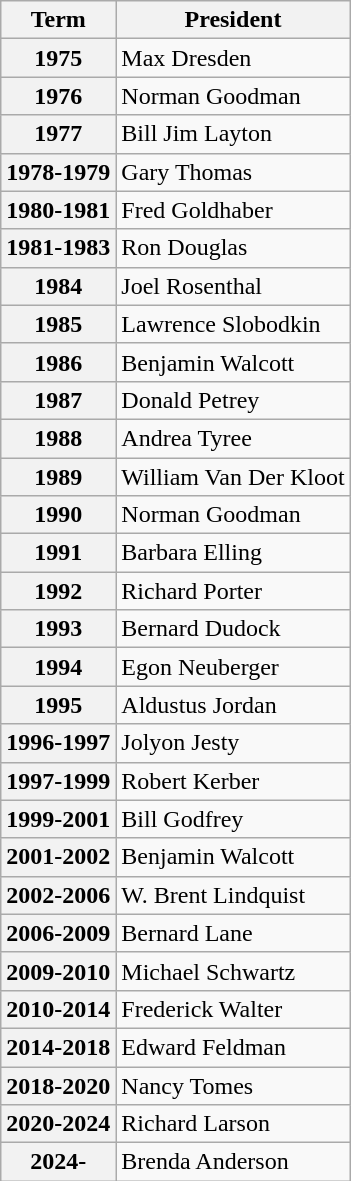<table class="wikitable">
<tr>
<th scope="col">Term</th>
<th scope="col">President</th>
</tr>
<tr>
<th scope="row">1975</th>
<td>Max Dresden</td>
</tr>
<tr>
<th scope="row">1976</th>
<td>Norman Goodman</td>
</tr>
<tr>
<th scope="row">1977</th>
<td>Bill Jim Layton</td>
</tr>
<tr>
<th scope="row">1978-1979</th>
<td>Gary Thomas</td>
</tr>
<tr>
<th scope="row">1980-1981</th>
<td>Fred Goldhaber</td>
</tr>
<tr>
<th scope="row">1981-1983</th>
<td>Ron Douglas</td>
</tr>
<tr>
<th scope="row">1984</th>
<td>Joel Rosenthal</td>
</tr>
<tr>
<th scope="row">1985</th>
<td>Lawrence Slobodkin</td>
</tr>
<tr>
<th scope="row">1986</th>
<td>Benjamin Walcott</td>
</tr>
<tr>
<th scope="row">1987</th>
<td>Donald Petrey</td>
</tr>
<tr>
<th scope="row">1988</th>
<td>Andrea Tyree</td>
</tr>
<tr>
<th scope="row">1989</th>
<td>William Van Der Kloot</td>
</tr>
<tr>
<th scope="row">1990</th>
<td>Norman Goodman</td>
</tr>
<tr>
<th scope="row">1991</th>
<td>Barbara Elling</td>
</tr>
<tr>
<th scope="row">1992</th>
<td>Richard Porter</td>
</tr>
<tr>
<th scope="row">1993</th>
<td>Bernard Dudock</td>
</tr>
<tr>
<th scope="row">1994</th>
<td>Egon Neuberger</td>
</tr>
<tr>
<th scope="row">1995</th>
<td>Aldustus Jordan</td>
</tr>
<tr>
<th scope="row">1996-1997</th>
<td>Jolyon Jesty</td>
</tr>
<tr>
<th scope="row">1997-1999</th>
<td>Robert Kerber</td>
</tr>
<tr>
<th scope="row">1999-2001</th>
<td>Bill Godfrey</td>
</tr>
<tr>
<th scope="row">2001-2002</th>
<td>Benjamin Walcott</td>
</tr>
<tr>
<th scope="row">2002-2006</th>
<td>W. Brent Lindquist</td>
</tr>
<tr>
<th scope="row">2006-2009</th>
<td>Bernard Lane</td>
</tr>
<tr>
<th scope="row">2009-2010</th>
<td>Michael Schwartz</td>
</tr>
<tr>
<th scope="row">2010-2014</th>
<td>Frederick Walter</td>
</tr>
<tr>
<th scope="row">2014-2018</th>
<td>Edward Feldman</td>
</tr>
<tr>
<th scope="row">2018-2020</th>
<td>Nancy Tomes</td>
</tr>
<tr>
<th scope="row">2020-2024</th>
<td>Richard Larson</td>
</tr>
<tr>
<th scope="row">2024-</th>
<td>Brenda Anderson</td>
</tr>
</table>
